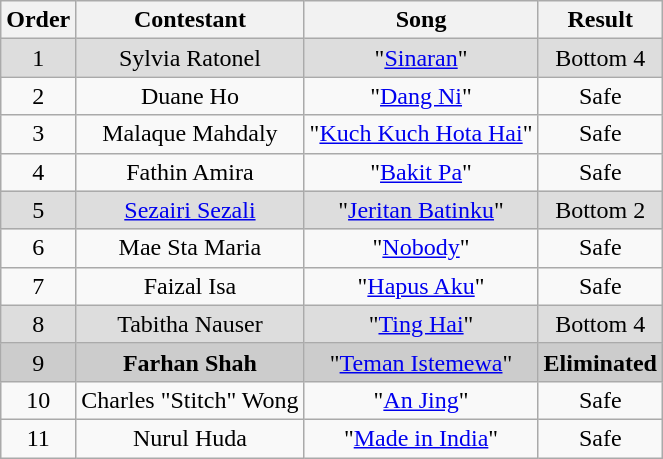<table class="wikitable plainrowheaders" style="text-align:center;">
<tr>
<th scope="col">Order</th>
<th scope="col">Contestant</th>
<th scope="col">Song</th>
<th scope="col">Result</th>
</tr>
<tr style="background:#ddd;">
<td>1</td>
<td>Sylvia Ratonel</td>
<td>"<a href='#'>Sinaran</a>"</td>
<td>Bottom 4</td>
</tr>
<tr>
<td>2</td>
<td>Duane Ho</td>
<td>"<a href='#'>Dang Ni</a>"</td>
<td>Safe</td>
</tr>
<tr>
<td>3</td>
<td>Malaque Mahdaly</td>
<td>"<a href='#'>Kuch Kuch Hota Hai</a>"</td>
<td>Safe</td>
</tr>
<tr>
<td>4</td>
<td>Fathin Amira</td>
<td>"<a href='#'>Bakit Pa</a>"</td>
<td>Safe</td>
</tr>
<tr style="background:#ddd;">
<td>5</td>
<td><a href='#'>Sezairi Sezali</a></td>
<td>"<a href='#'>Jeritan Batinku</a>"</td>
<td>Bottom 2</td>
</tr>
<tr>
<td>6</td>
<td>Mae Sta Maria</td>
<td>"<a href='#'>Nobody</a>"</td>
<td>Safe</td>
</tr>
<tr>
<td>7</td>
<td>Faizal Isa</td>
<td>"<a href='#'>Hapus Aku</a>"</td>
<td>Safe</td>
</tr>
<tr style="background:#ddd;">
<td>8</td>
<td>Tabitha Nauser</td>
<td>"<a href='#'>Ting Hai</a>"</td>
<td>Bottom 4</td>
</tr>
<tr style="background:#ccc;">
<td>9</td>
<td><strong>Farhan Shah</strong></td>
<td>"<a href='#'>Teman Istemewa</a>"</td>
<td><strong>Eliminated</strong></td>
</tr>
<tr>
<td>10</td>
<td>Charles "Stitch" Wong</td>
<td>"<a href='#'>An Jing</a>"</td>
<td>Safe</td>
</tr>
<tr>
<td>11</td>
<td>Nurul Huda</td>
<td>"<a href='#'>Made in India</a>"</td>
<td>Safe</td>
</tr>
</table>
